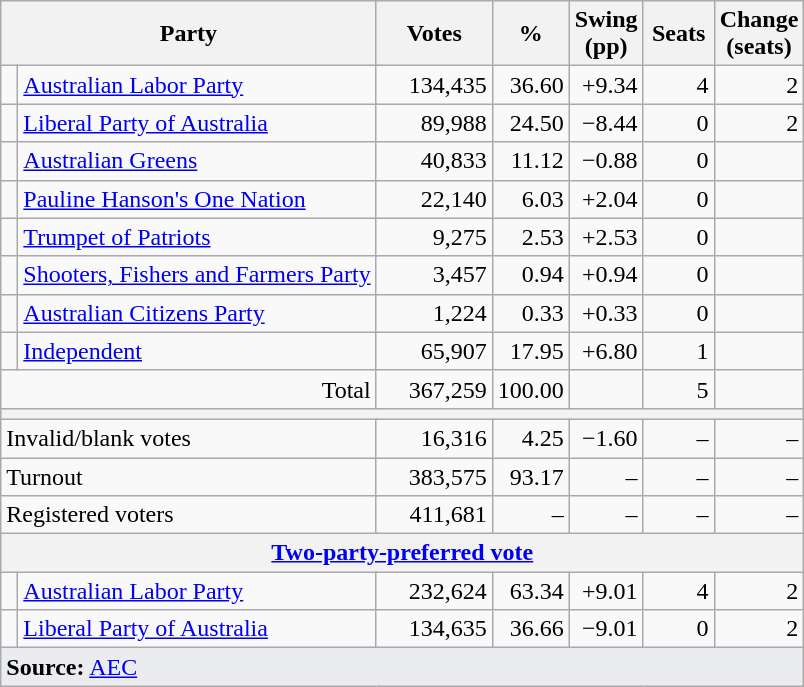<table class="wikitable" style="text-align:right;  margin-bottom:0">
<tr>
<th style="width:200px" colspan=3>Party</th>
<th style="width:70px;">Votes</th>
<th style="width:40px;">%</th>
<th style="width:40px;">Swing (pp)</th>
<th style="width:40px;">Seats</th>
<th style="width:40px;">Change (seats)</th>
</tr>
<tr>
<td> </td>
<td style="text-align:left;" colspan="2"><a href='#'>Australian Labor Party</a></td>
<td align=right>134,435</td>
<td align=right>36.60</td>
<td align=right>+9.34</td>
<td align=right>4</td>
<td align=right> 2</td>
</tr>
<tr>
<td> </td>
<td style="text-align:left;" colspan="2"><a href='#'>Liberal Party of Australia</a></td>
<td align=right>89,988</td>
<td align=right>24.50</td>
<td align=right>−8.44</td>
<td align=right>0</td>
<td align=right> 2</td>
</tr>
<tr>
<td> </td>
<td style="text-align:left;" colspan="2"><a href='#'>Australian Greens</a></td>
<td align=right>40,833</td>
<td align=right>11.12</td>
<td align=right>−0.88</td>
<td align=right>0</td>
<td align=right></td>
</tr>
<tr>
<td> </td>
<td style="text-align:left;" colspan="2"><a href='#'>Pauline Hanson's One Nation</a></td>
<td align=right>22,140</td>
<td align=right>6.03</td>
<td align=right>+2.04</td>
<td align=right>0</td>
<td align=right></td>
</tr>
<tr>
<td> </td>
<td style="text-align:left;" colspan="2"><a href='#'>Trumpet of Patriots</a></td>
<td align=right>9,275</td>
<td align=right>2.53</td>
<td align=right>+2.53</td>
<td align=right>0</td>
<td align=right></td>
</tr>
<tr>
<td> </td>
<td style="text-align:left;" colspan="2"><a href='#'>Shooters, Fishers and Farmers Party</a></td>
<td align=right>3,457</td>
<td align=right>0.94</td>
<td align=right>+0.94</td>
<td align=right>0</td>
<td align=right></td>
</tr>
<tr>
<td> </td>
<td style="text-align:left;" colspan="2"><a href='#'>Australian Citizens Party</a></td>
<td align=right>1,224</td>
<td align=right>0.33</td>
<td align=right>+0.33</td>
<td align=right>0</td>
<td align=right></td>
</tr>
<tr>
<td> </td>
<td style="text-align:left;" colspan="2"><a href='#'>Independent</a></td>
<td align=right>65,907</td>
<td align=right>17.95</td>
<td align=right>+6.80</td>
<td align=right>1</td>
<td align=right></td>
</tr>
<tr>
<td colspan="3" align="right">Total</td>
<td>367,259</td>
<td>100.00</td>
<td></td>
<td>5</td>
<td></td>
</tr>
<tr>
<th colspan="9"></th>
</tr>
<tr>
<td style="text-align:left;" colspan="3">Invalid/blank votes</td>
<td>16,316</td>
<td>4.25</td>
<td>−1.60</td>
<td>–</td>
<td>–</td>
</tr>
<tr>
<td style="text-align:left;" colspan="3">Turnout</td>
<td>383,575</td>
<td>93.17</td>
<td>–</td>
<td>–</td>
<td>–</td>
</tr>
<tr>
<td colspan="3" style="text-align:left;">Registered voters</td>
<td>411,681</td>
<td>–</td>
<td>–</td>
<td>–</td>
<td>–</td>
</tr>
<tr>
<th colspan="8"><a href='#'>Two-party-preferred vote</a></th>
</tr>
<tr>
<td></td>
<td colspan="2" style="text-align:left;"><a href='#'>Australian Labor Party</a></td>
<td>232,624</td>
<td>63.34</td>
<td>+9.01</td>
<td align=right>4</td>
<td align=right> 2</td>
</tr>
<tr>
<td></td>
<td colspan="2" style="text-align:left;"><a href='#'>Liberal Party of Australia</a></td>
<td>134,635</td>
<td>36.66</td>
<td>−9.01</td>
<td align=right>0</td>
<td align=right> 2</td>
</tr>
<tr>
<td style="text-align:left; background-color:#eaecf0" colspan="8"><strong>Source:</strong> <a href='#'>AEC</a></td>
</tr>
</table>
